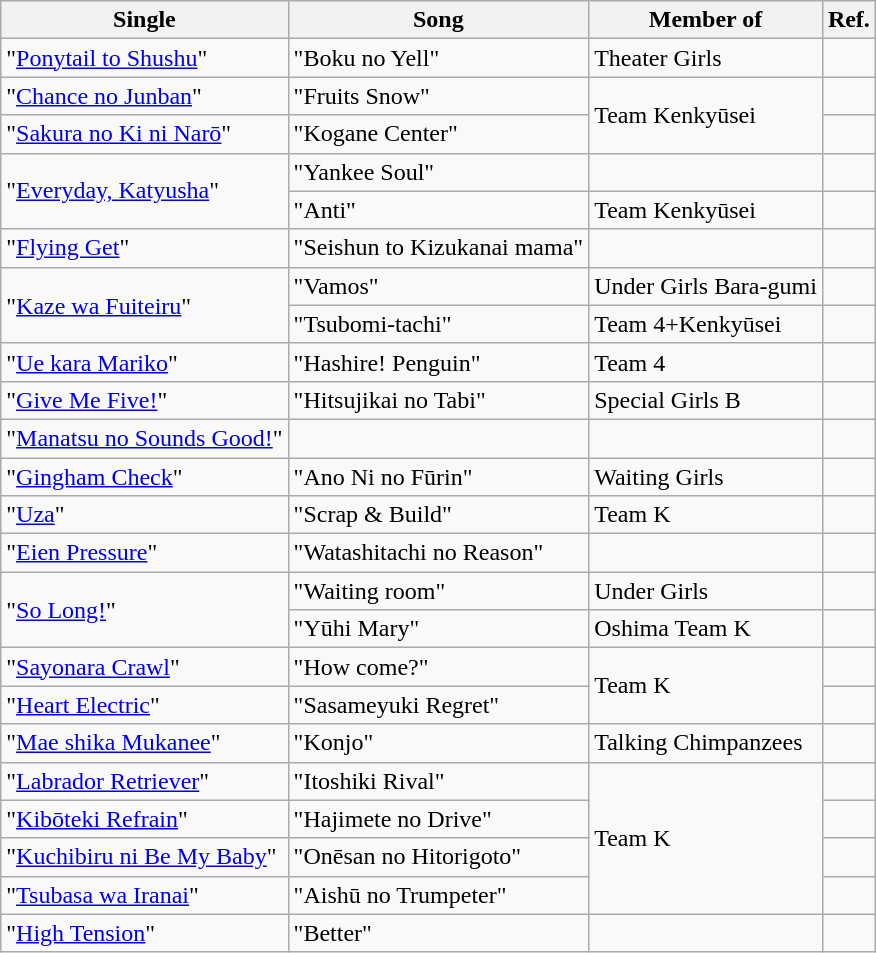<table class="wikitable">
<tr>
<th>Single</th>
<th>Song</th>
<th>Member of</th>
<th>Ref.</th>
</tr>
<tr>
<td>"<a href='#'>Ponytail to Shushu</a>"</td>
<td>"Boku no Yell"</td>
<td>Theater Girls</td>
<td></td>
</tr>
<tr>
<td>"<a href='#'>Chance no Junban</a>"</td>
<td>"Fruits Snow"</td>
<td rowspan="2">Team Kenkyūsei</td>
<td></td>
</tr>
<tr>
<td>"<a href='#'>Sakura no Ki ni Narō</a>"</td>
<td>"Kogane Center"</td>
<td></td>
</tr>
<tr>
<td rowspan="2">"<a href='#'>Everyday, Katyusha</a>"</td>
<td>"Yankee Soul"</td>
<td></td>
<td></td>
</tr>
<tr>
<td>"Anti"</td>
<td>Team Kenkyūsei</td>
<td></td>
</tr>
<tr>
<td>"<a href='#'>Flying Get</a>"</td>
<td>"Seishun to Kizukanai mama"</td>
<td></td>
<td></td>
</tr>
<tr>
<td rowspan="2">"<a href='#'>Kaze wa Fuiteiru</a>"</td>
<td>"Vamos"</td>
<td>Under Girls Bara-gumi</td>
<td></td>
</tr>
<tr>
<td>"Tsubomi-tachi"</td>
<td>Team 4+Kenkyūsei</td>
<td></td>
</tr>
<tr>
<td>"<a href='#'>Ue kara Mariko</a>"</td>
<td>"Hashire! Penguin"</td>
<td>Team 4</td>
<td></td>
</tr>
<tr>
<td>"<a href='#'>Give Me Five!</a>"</td>
<td>"Hitsujikai no Tabi"</td>
<td>Special Girls B</td>
<td></td>
</tr>
<tr>
<td>"<a href='#'>Manatsu no Sounds Good!</a>"</td>
<td></td>
<td></td>
<td></td>
</tr>
<tr>
<td>"<a href='#'>Gingham Check</a>"</td>
<td>"Ano Ni no Fūrin"</td>
<td>Waiting Girls</td>
<td></td>
</tr>
<tr>
<td>"<a href='#'>Uza</a>"</td>
<td>"Scrap & Build"</td>
<td>Team K</td>
<td></td>
</tr>
<tr>
<td>"<a href='#'>Eien Pressure</a>"</td>
<td>"Watashitachi no Reason"</td>
<td></td>
<td></td>
</tr>
<tr>
<td rowspan="2">"<a href='#'>So Long!</a>"</td>
<td>"Waiting room"</td>
<td>Under Girls</td>
<td></td>
</tr>
<tr>
<td>"Yūhi Mary"</td>
<td>Oshima Team K</td>
<td></td>
</tr>
<tr>
<td>"<a href='#'>Sayonara Crawl</a>"</td>
<td>"How come?"</td>
<td rowspan="2">Team K</td>
<td></td>
</tr>
<tr>
<td>"<a href='#'>Heart Electric</a>"</td>
<td>"Sasameyuki Regret"</td>
<td></td>
</tr>
<tr>
<td>"<a href='#'>Mae shika Mukanee</a>"</td>
<td>"Konjo"</td>
<td>Talking Chimpanzees</td>
<td></td>
</tr>
<tr>
<td>"<a href='#'>Labrador Retriever</a>"</td>
<td>"Itoshiki Rival"</td>
<td rowspan="4">Team K</td>
<td></td>
</tr>
<tr>
<td>"<a href='#'>Kibōteki Refrain</a>"</td>
<td>"Hajimete no Drive"</td>
<td></td>
</tr>
<tr>
<td>"<a href='#'>Kuchibiru ni Be My Baby</a>"</td>
<td>"Onēsan no Hitorigoto"</td>
<td></td>
</tr>
<tr>
<td>"<a href='#'>Tsubasa wa Iranai</a>"</td>
<td>"Aishū no Trumpeter"</td>
<td></td>
</tr>
<tr>
<td>"<a href='#'>High Tension</a>"</td>
<td>"Better"</td>
<td></td>
<td></td>
</tr>
</table>
